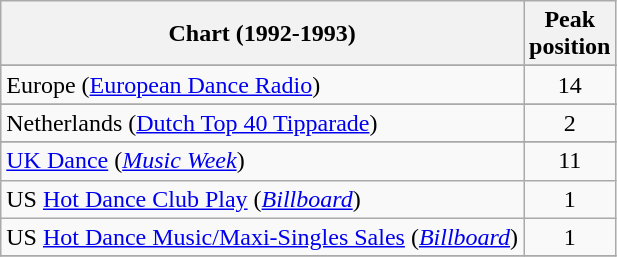<table class="wikitable sortable">
<tr>
<th align="left">Chart (1992-1993)</th>
<th align="center">Peak<br>position</th>
</tr>
<tr>
</tr>
<tr>
</tr>
<tr>
<td align="left">Europe (<a href='#'>European Dance Radio</a>)</td>
<td align="center">14</td>
</tr>
<tr>
</tr>
<tr>
<td align="left">Netherlands (<a href='#'>Dutch Top 40 Tipparade</a>)</td>
<td align="center">2</td>
</tr>
<tr>
</tr>
<tr>
</tr>
<tr>
<td align="left"><a href='#'>UK Dance</a> (<em><a href='#'>Music Week</a></em>)</td>
<td align="center">11</td>
</tr>
<tr>
<td align="left">US <a href='#'>Hot Dance Club Play</a> (<em><a href='#'>Billboard</a></em>)</td>
<td align="center">1</td>
</tr>
<tr>
<td align="left">US <a href='#'>Hot Dance Music/Maxi-Singles Sales</a> (<em><a href='#'>Billboard</a></em>)</td>
<td align="center">1</td>
</tr>
<tr>
</tr>
</table>
